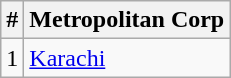<table class="wikitable">
<tr>
<th>#</th>
<th>Metropolitan Corp</th>
</tr>
<tr>
<td>1</td>
<td><a href='#'>Karachi</a></td>
</tr>
</table>
